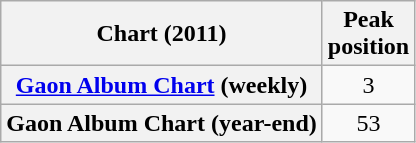<table class="wikitable plainrowheaders sortable" style="text-align:center;" border="1">
<tr>
<th scope="col">Chart (2011)</th>
<th scope="col">Peak<br>position</th>
</tr>
<tr>
<th scope="row"><a href='#'>Gaon Album Chart</a> (weekly)</th>
<td align="center">3</td>
</tr>
<tr>
<th scope="row">Gaon Album Chart (year-end)</th>
<td align="center">53</td>
</tr>
</table>
